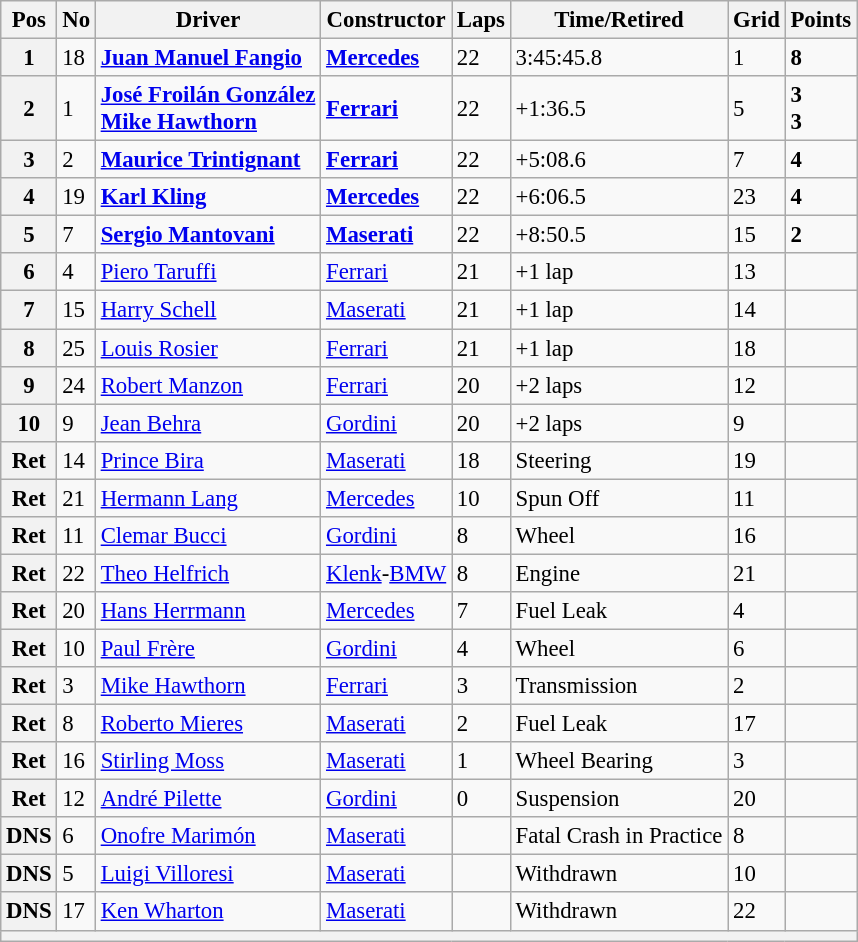<table class="wikitable" style="font-size:95%;">
<tr>
<th>Pos</th>
<th>No</th>
<th>Driver</th>
<th>Constructor</th>
<th>Laps</th>
<th>Time/Retired</th>
<th>Grid</th>
<th>Points</th>
</tr>
<tr>
<th>1</th>
<td>18</td>
<td> <strong><a href='#'>Juan Manuel Fangio</a></strong></td>
<td><strong><a href='#'>Mercedes</a></strong></td>
<td>22</td>
<td>3:45:45.8</td>
<td>1</td>
<td><strong>8</strong></td>
</tr>
<tr>
<th>2</th>
<td>1</td>
<td> <strong><a href='#'>José Froilán González</a></strong><br> <strong><a href='#'>Mike Hawthorn</a></strong></td>
<td><strong><a href='#'>Ferrari</a></strong></td>
<td>22</td>
<td>+1:36.5</td>
<td>5</td>
<td><strong>3</strong><br><strong>3</strong></td>
</tr>
<tr>
<th>3</th>
<td>2</td>
<td> <strong><a href='#'>Maurice Trintignant</a></strong></td>
<td><strong><a href='#'>Ferrari</a></strong></td>
<td>22</td>
<td>+5:08.6</td>
<td>7</td>
<td><strong>4</strong></td>
</tr>
<tr>
<th>4</th>
<td>19</td>
<td> <strong><a href='#'>Karl Kling</a></strong></td>
<td><strong><a href='#'>Mercedes</a></strong></td>
<td>22</td>
<td>+6:06.5</td>
<td>23</td>
<td><strong>4</strong></td>
</tr>
<tr>
<th>5</th>
<td>7</td>
<td> <strong><a href='#'>Sergio Mantovani</a></strong></td>
<td><strong><a href='#'>Maserati</a></strong></td>
<td>22</td>
<td>+8:50.5</td>
<td>15</td>
<td><strong>2</strong></td>
</tr>
<tr>
<th>6</th>
<td>4</td>
<td> <a href='#'>Piero Taruffi</a></td>
<td><a href='#'>Ferrari</a></td>
<td>21</td>
<td>+1 lap</td>
<td>13</td>
<td></td>
</tr>
<tr>
<th>7</th>
<td>15</td>
<td> <a href='#'>Harry Schell</a></td>
<td><a href='#'>Maserati</a></td>
<td>21</td>
<td>+1 lap</td>
<td>14</td>
<td></td>
</tr>
<tr>
<th>8</th>
<td>25</td>
<td> <a href='#'>Louis Rosier</a></td>
<td><a href='#'>Ferrari</a></td>
<td>21</td>
<td>+1 lap</td>
<td>18</td>
<td></td>
</tr>
<tr>
<th>9</th>
<td>24</td>
<td> <a href='#'>Robert Manzon</a></td>
<td><a href='#'>Ferrari</a></td>
<td>20</td>
<td>+2 laps</td>
<td>12</td>
<td></td>
</tr>
<tr>
<th>10</th>
<td>9</td>
<td> <a href='#'>Jean Behra</a></td>
<td><a href='#'>Gordini</a></td>
<td>20</td>
<td>+2 laps</td>
<td>9</td>
<td></td>
</tr>
<tr>
<th>Ret</th>
<td>14</td>
<td> <a href='#'>Prince Bira</a></td>
<td><a href='#'>Maserati</a></td>
<td>18</td>
<td>Steering</td>
<td>19</td>
<td></td>
</tr>
<tr>
<th>Ret</th>
<td>21</td>
<td> <a href='#'>Hermann Lang</a></td>
<td><a href='#'>Mercedes</a></td>
<td>10</td>
<td>Spun Off</td>
<td>11</td>
<td></td>
</tr>
<tr>
<th>Ret</th>
<td>11</td>
<td> <a href='#'>Clemar Bucci</a></td>
<td><a href='#'>Gordini</a></td>
<td>8</td>
<td>Wheel</td>
<td>16</td>
<td></td>
</tr>
<tr>
<th>Ret</th>
<td>22</td>
<td> <a href='#'>Theo Helfrich</a></td>
<td><a href='#'>Klenk</a>-<a href='#'>BMW</a></td>
<td>8</td>
<td>Engine</td>
<td>21</td>
<td></td>
</tr>
<tr>
<th>Ret</th>
<td>20</td>
<td> <a href='#'>Hans Herrmann</a></td>
<td><a href='#'>Mercedes</a></td>
<td>7</td>
<td>Fuel Leak</td>
<td>4</td>
<td></td>
</tr>
<tr>
<th>Ret</th>
<td>10</td>
<td> <a href='#'>Paul Frère</a></td>
<td><a href='#'>Gordini</a></td>
<td>4</td>
<td>Wheel</td>
<td>6</td>
<td></td>
</tr>
<tr>
<th>Ret</th>
<td>3</td>
<td> <a href='#'>Mike Hawthorn</a></td>
<td><a href='#'>Ferrari</a></td>
<td>3</td>
<td>Transmission</td>
<td>2</td>
<td></td>
</tr>
<tr>
<th>Ret</th>
<td>8</td>
<td> <a href='#'>Roberto Mieres</a></td>
<td><a href='#'>Maserati</a></td>
<td>2</td>
<td>Fuel Leak</td>
<td>17</td>
<td></td>
</tr>
<tr>
<th>Ret</th>
<td>16</td>
<td> <a href='#'>Stirling Moss</a></td>
<td><a href='#'>Maserati</a></td>
<td>1</td>
<td>Wheel Bearing</td>
<td>3</td>
<td></td>
</tr>
<tr>
<th>Ret</th>
<td>12</td>
<td> <a href='#'>André Pilette</a></td>
<td><a href='#'>Gordini</a></td>
<td>0</td>
<td>Suspension</td>
<td>20</td>
<td></td>
</tr>
<tr>
<th>DNS</th>
<td>6</td>
<td> <a href='#'>Onofre Marimón</a></td>
<td><a href='#'>Maserati</a></td>
<td></td>
<td>Fatal Crash in Practice</td>
<td>8</td>
<td></td>
</tr>
<tr>
<th>DNS</th>
<td>5</td>
<td> <a href='#'>Luigi Villoresi</a></td>
<td><a href='#'>Maserati</a></td>
<td></td>
<td>Withdrawn</td>
<td>10</td>
<td></td>
</tr>
<tr>
<th>DNS</th>
<td>17</td>
<td> <a href='#'>Ken Wharton</a></td>
<td><a href='#'>Maserati</a></td>
<td></td>
<td>Withdrawn</td>
<td>22</td>
<td></td>
</tr>
<tr>
<th colspan="8"></th>
</tr>
</table>
